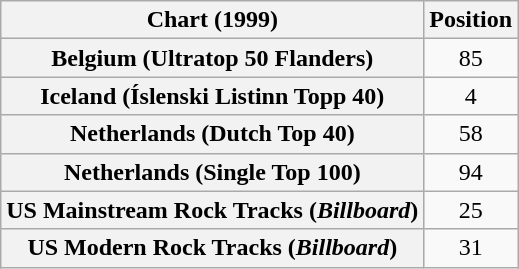<table class="wikitable sortable plainrowheaders" style="text-align:center">
<tr>
<th>Chart (1999)</th>
<th>Position</th>
</tr>
<tr>
<th scope="row">Belgium (Ultratop 50 Flanders)</th>
<td>85</td>
</tr>
<tr>
<th scope="row">Iceland (Íslenski Listinn Topp 40)</th>
<td>4</td>
</tr>
<tr>
<th scope="row">Netherlands (Dutch Top 40)</th>
<td>58</td>
</tr>
<tr>
<th scope="row">Netherlands (Single Top 100)</th>
<td>94</td>
</tr>
<tr>
<th scope="row">US Mainstream Rock Tracks (<em>Billboard</em>)</th>
<td>25</td>
</tr>
<tr>
<th scope="row">US Modern Rock Tracks (<em>Billboard</em>)</th>
<td>31</td>
</tr>
</table>
